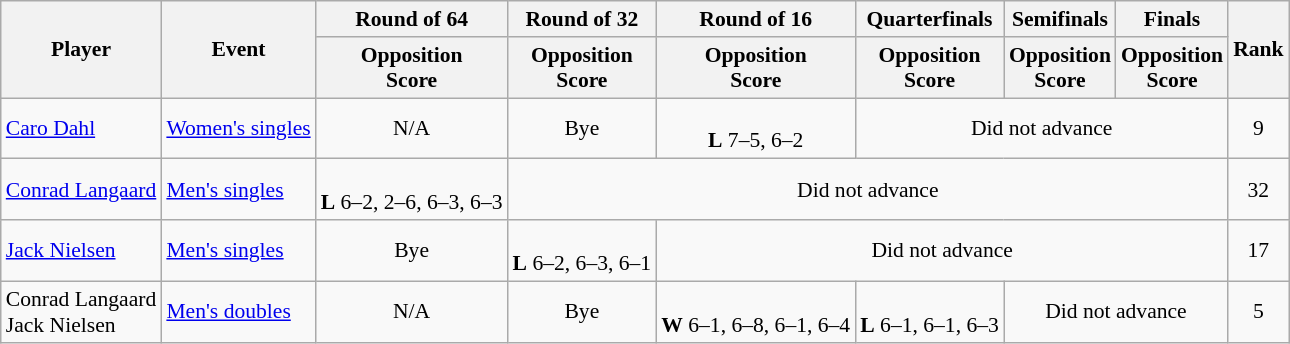<table class=wikitable style="font-size:90%">
<tr>
<th rowspan="2">Player</th>
<th rowspan="2">Event</th>
<th>Round of 64</th>
<th>Round of 32</th>
<th>Round of 16</th>
<th>Quarterfinals</th>
<th>Semifinals</th>
<th>Finals</th>
<th rowspan=2>Rank</th>
</tr>
<tr>
<th>Opposition<br>Score</th>
<th>Opposition<br>Score</th>
<th>Opposition<br>Score</th>
<th>Opposition<br>Score</th>
<th>Opposition<br>Score</th>
<th>Opposition<br>Score</th>
</tr>
<tr>
<td><a href='#'>Caro Dahl</a></td>
<td><a href='#'>Women's singles</a></td>
<td align=center>N/A</td>
<td align=center>Bye</td>
<td align=center> <br> <strong>L</strong> 7–5, 6–2</td>
<td align=center colspan=3>Did not advance</td>
<td align=center>9</td>
</tr>
<tr>
<td><a href='#'>Conrad Langaard</a></td>
<td><a href='#'>Men's singles</a></td>
<td align=center> <br> <strong>L</strong> 6–2, 2–6, 6–3, 6–3</td>
<td align=center colspan=5>Did not advance</td>
<td align=center>32</td>
</tr>
<tr>
<td><a href='#'>Jack Nielsen</a></td>
<td><a href='#'>Men's singles</a></td>
<td align=center>Bye</td>
<td align=center> <br> <strong>L</strong> 6–2, 6–3, 6–1</td>
<td align=center colspan=4>Did not advance</td>
<td align=center>17</td>
</tr>
<tr>
<td>Conrad Langaard <br> Jack Nielsen</td>
<td><a href='#'>Men's doubles</a></td>
<td align=center>N/A</td>
<td align=center>Bye</td>
<td align=center> <br> <strong>W</strong> 6–1, 6–8, 6–1, 6–4</td>
<td align=center> <br> <strong>L</strong> 6–1, 6–1, 6–3</td>
<td align=center colspan=2>Did not advance</td>
<td align=center>5</td>
</tr>
</table>
